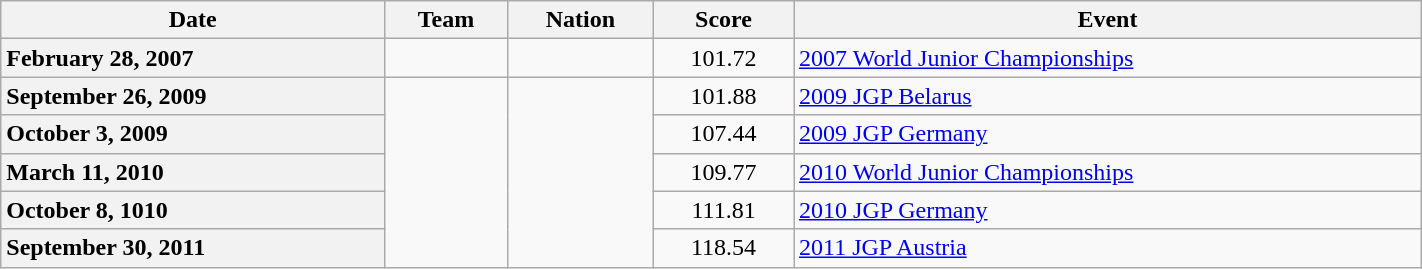<table class="wikitable unsortable" style="text-align:left; width:75%">
<tr>
<th scope="col">Date</th>
<th scope="col">Team</th>
<th scope="col">Nation</th>
<th scope="col">Score</th>
<th scope="col">Event</th>
</tr>
<tr>
<th scope="row" style="text-align:left">February 28, 2007</th>
<td></td>
<td></td>
<td style="text-align:center">101.72</td>
<td><a href='#'>2007 World Junior Championships</a></td>
</tr>
<tr>
<th scope="row" style="text-align:left">September 26, 2009</th>
<td rowspan="5"></td>
<td rowspan="5"></td>
<td style="text-align:center">101.88</td>
<td><a href='#'>2009 JGP Belarus</a></td>
</tr>
<tr>
<th scope="row" style="text-align:left">October 3, 2009</th>
<td style="text-align:center">107.44</td>
<td><a href='#'>2009 JGP Germany</a></td>
</tr>
<tr>
<th scope="row" style="text-align:left">March 11, 2010</th>
<td style="text-align:center">109.77</td>
<td><a href='#'>2010 World Junior Championships</a></td>
</tr>
<tr>
<th scope="row" style="text-align:left">October 8, 1010</th>
<td style="text-align:center">111.81</td>
<td><a href='#'>2010 JGP Germany</a></td>
</tr>
<tr>
<th scope="row" style="text-align:left">September 30, 2011</th>
<td style="text-align:center">118.54</td>
<td><a href='#'>2011 JGP Austria</a></td>
</tr>
</table>
